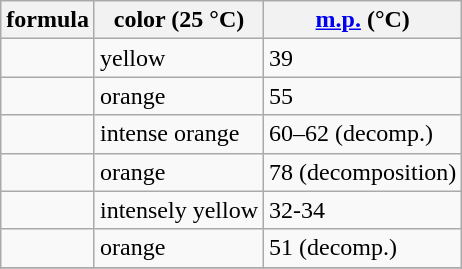<table class="wikitable">
<tr>
<th>formula</th>
<th>color (25 °C)</th>
<th><a href='#'>m.p.</a> (°C)</th>
</tr>
<tr>
<td></td>
<td>yellow</td>
<td>39</td>
</tr>
<tr>
<td></td>
<td>orange</td>
<td>55</td>
</tr>
<tr>
<td></td>
<td>intense orange</td>
<td>60–62 (decomp.)</td>
</tr>
<tr>
<td><a href='#'></a></td>
<td>orange</td>
<td>78 (decomposition)</td>
</tr>
<tr>
<td></td>
<td>intensely yellow</td>
<td>32-34</td>
</tr>
<tr>
<td></td>
<td>orange</td>
<td>51 (decomp.)</td>
</tr>
<tr>
</tr>
</table>
